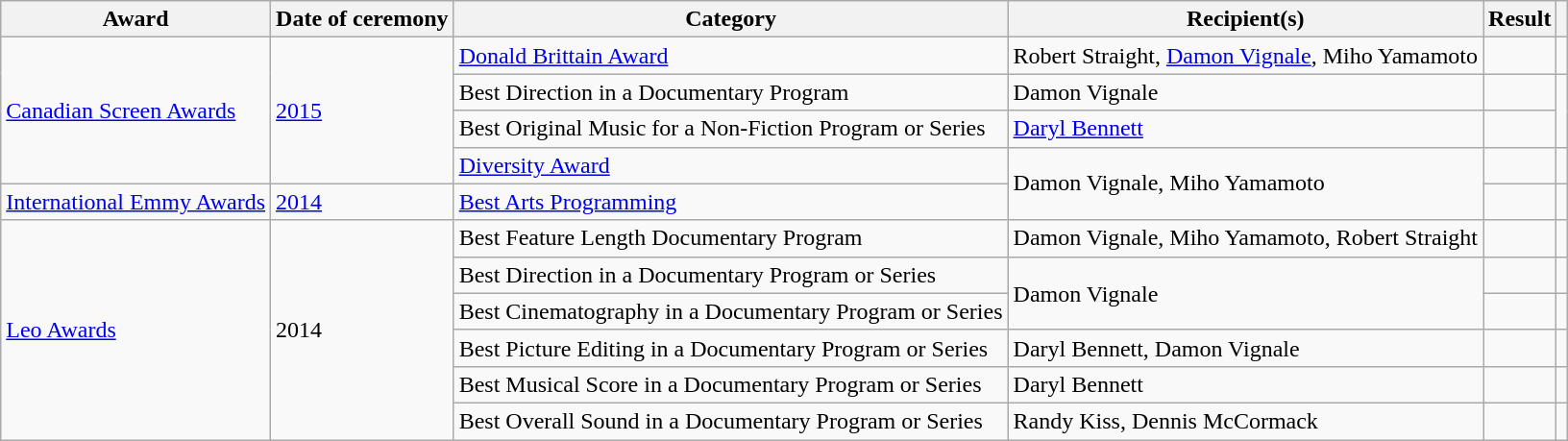<table class="wikitable plainrowheaders sortable">
<tr>
<th scope="col">Award</th>
<th scope="col">Date of ceremony</th>
<th scope="col">Category</th>
<th scope="col">Recipient(s)</th>
<th scope="col">Result</th>
<th scope="col" class="unsortable"></th>
</tr>
<tr>
<td rowspan=4><a href='#'>Canadian Screen Awards</a></td>
<td rowspan=4><a href='#'>2015</a></td>
<td><a href='#'>Donald Brittain Award</a></td>
<td>Robert Straight, <a href='#'>Damon Vignale</a>, Miho Yamamoto</td>
<td></td>
<td></td>
</tr>
<tr>
<td>Best Direction in a Documentary Program</td>
<td>Damon Vignale</td>
<td></td>
<td rowspan=2></td>
</tr>
<tr>
<td>Best Original Music for a Non-Fiction Program or Series</td>
<td><a href='#'>Daryl Bennett</a></td>
<td></td>
</tr>
<tr>
<td><a href='#'>Diversity Award</a></td>
<td rowspan=2>Damon Vignale, Miho Yamamoto</td>
<td></td>
<td></td>
</tr>
<tr>
<td><a href='#'>International Emmy Awards</a></td>
<td><a href='#'>2014</a></td>
<td><a href='#'>Best Arts Programming</a></td>
<td></td>
<td></td>
</tr>
<tr>
<td rowspan=6><a href='#'>Leo Awards</a></td>
<td rowspan=6>2014</td>
<td>Best Feature Length Documentary Program</td>
<td>Damon Vignale, Miho Yamamoto, Robert Straight</td>
<td></td>
<td></td>
</tr>
<tr>
<td>Best Direction in a Documentary Program or Series</td>
<td rowspan=2>Damon Vignale</td>
<td></td>
<td></td>
</tr>
<tr>
<td>Best Cinematography in a Documentary Program or Series</td>
<td></td>
<td></td>
</tr>
<tr>
<td>Best Picture Editing in a Documentary Program or Series</td>
<td>Daryl Bennett, Damon Vignale</td>
<td></td>
<td></td>
</tr>
<tr>
<td>Best Musical Score in a Documentary Program or Series</td>
<td>Daryl Bennett</td>
<td></td>
<td></td>
</tr>
<tr>
<td>Best Overall Sound in a Documentary Program or Series</td>
<td>Randy Kiss, Dennis McCormack</td>
<td></td>
<td></td>
</tr>
</table>
